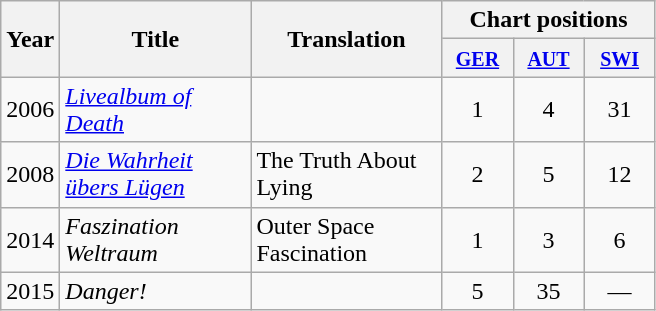<table class="wikitable">
<tr>
<th width="10" rowspan="2">Year</th>
<th width="120" rowspan="2">Title</th>
<th width="120" rowspan="2">Translation</th>
<th colspan="3">Chart positions</th>
</tr>
<tr bgcolor="#efefef">
<th align="center" width="40"><small><a href='#'>GER</a></small></th>
<th align="center" width="40"><small><a href='#'>AUT</a><br></small></th>
<th align="center" width="40"><small><a href='#'>SWI</a><br></small></th>
</tr>
<tr>
<td>2006</td>
<td><em><a href='#'>Livealbum of Death</a></em></td>
<td></td>
<td align="center">1</td>
<td align="center">4</td>
<td align="center">31</td>
</tr>
<tr>
<td>2008</td>
<td><em><a href='#'>Die Wahrheit übers Lügen</a></em></td>
<td>The Truth About Lying</td>
<td align="center">2</td>
<td align="center">5</td>
<td align="center">12</td>
</tr>
<tr>
<td>2014</td>
<td><em>Faszination Weltraum</em></td>
<td>Outer Space Fascination</td>
<td align="center">1</td>
<td align="center">3</td>
<td align="center">6</td>
</tr>
<tr>
<td>2015</td>
<td><em>Danger!</em></td>
<td></td>
<td align="center">5</td>
<td align="center">35</td>
<td align="center">—</td>
</tr>
</table>
